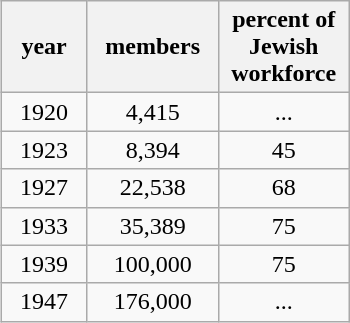<table class="wikitable" align="right">
<tr>
<th width="50">year</th>
<th width="80">members</th>
<th width="80">percent of Jewish workforce</th>
</tr>
<tr>
<td align="center">1920</td>
<td align="center">4,415</td>
<td align="center">...</td>
</tr>
<tr>
<td align="center">1923</td>
<td align="center">8,394</td>
<td align="center">45</td>
</tr>
<tr>
<td align="center">1927</td>
<td align="center">22,538</td>
<td align="center">68</td>
</tr>
<tr>
<td align="center">1933</td>
<td align="center">35,389</td>
<td align="center">75</td>
</tr>
<tr>
<td align="center">1939</td>
<td align="center">100,000</td>
<td align="center">75</td>
</tr>
<tr>
<td align="center">1947</td>
<td align="center">176,000</td>
<td align="center">...</td>
</tr>
</table>
